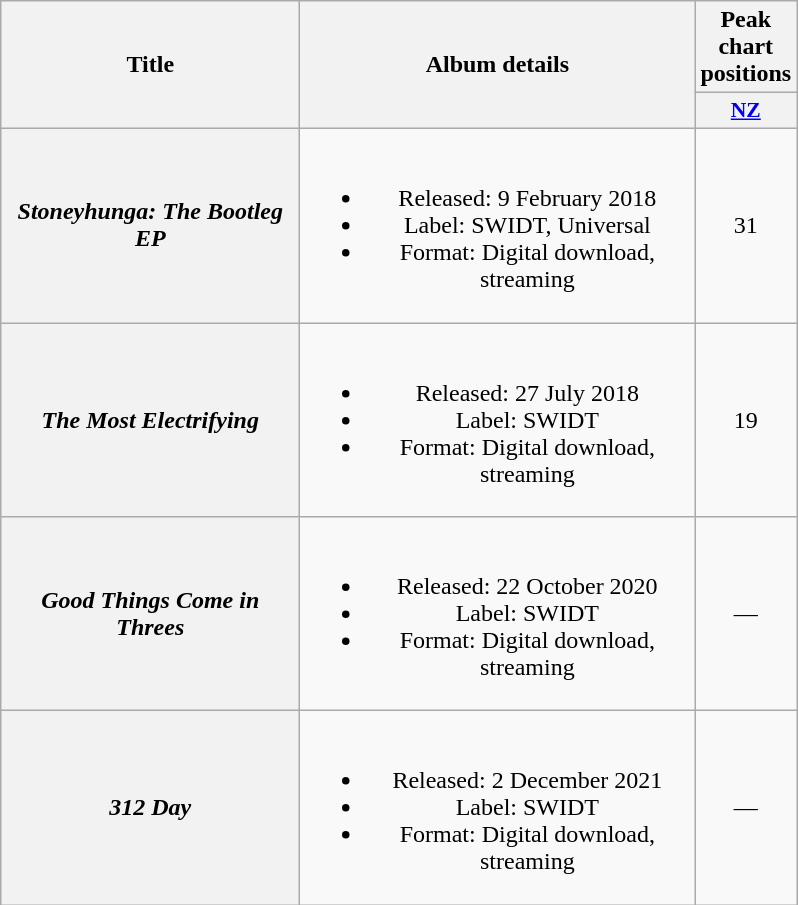<table class="wikitable plainrowheaders" style="text-align:center;">
<tr>
<th scope="col" rowspan="2" style="width:12em;">Title</th>
<th scope="col" rowspan="2" style="width:16em;">Album details</th>
<th scope="col" colspan="1">Peak chart positions</th>
</tr>
<tr>
<th scope="col" style="width:3em;font-size:90%;"><a href='#'>NZ</a><br></th>
</tr>
<tr>
<th scope="row"><em>Stoneyhunga: The Bootleg EP</em></th>
<td><br><ul><li>Released: 9 February 2018</li><li>Label: SWIDT, Universal</li><li>Format: Digital download, streaming</li></ul></td>
<td>31</td>
</tr>
<tr>
<th scope="row"><em>The Most Electrifying</em></th>
<td><br><ul><li>Released: 27 July 2018</li><li>Label: SWIDT</li><li>Format: Digital download, streaming</li></ul></td>
<td>19</td>
</tr>
<tr>
<th scope="row"><em>Good Things Come in Threes</em></th>
<td><br><ul><li>Released: 22 October 2020</li><li>Label: SWIDT</li><li>Format: Digital download, streaming</li></ul></td>
<td>—</td>
</tr>
<tr>
<th scope="row"><em>312 Day</em></th>
<td><br><ul><li>Released: 2 December 2021</li><li>Label: SWIDT</li><li>Format: Digital download, streaming</li></ul></td>
<td>—</td>
</tr>
</table>
